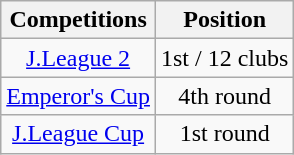<table class="wikitable" style="text-align:center;">
<tr>
<th>Competitions</th>
<th>Position</th>
</tr>
<tr>
<td><a href='#'>J.League 2</a></td>
<td>1st / 12 clubs</td>
</tr>
<tr>
<td><a href='#'>Emperor's Cup</a></td>
<td>4th round</td>
</tr>
<tr>
<td><a href='#'>J.League Cup</a></td>
<td>1st round</td>
</tr>
</table>
